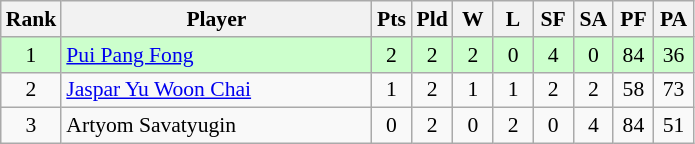<table class=wikitable style="text-align:center; font-size:90%">
<tr>
<th width="20">Rank</th>
<th width="200">Player</th>
<th width="20">Pts</th>
<th width="20">Pld</th>
<th width="20">W</th>
<th width="20">L</th>
<th width="20">SF</th>
<th width="20">SA</th>
<th width="20">PF</th>
<th width="20">PA</th>
</tr>
<tr bgcolor="#ccffcc">
<td>1</td>
<td style="text-align:left"> <a href='#'>Pui Pang Fong</a></td>
<td>2</td>
<td>2</td>
<td>2</td>
<td>0</td>
<td>4</td>
<td>0</td>
<td>84</td>
<td>36</td>
</tr>
<tr>
<td>2</td>
<td style="text-align:left"> <a href='#'>Jaspar Yu Woon Chai</a></td>
<td>1</td>
<td>2</td>
<td>1</td>
<td>1</td>
<td>2</td>
<td>2</td>
<td>58</td>
<td>73</td>
</tr>
<tr>
<td>3</td>
<td style="text-align:left"> Artyom Savatyugin</td>
<td>0</td>
<td>2</td>
<td>0</td>
<td>2</td>
<td>0</td>
<td>4</td>
<td>84</td>
<td>51</td>
</tr>
</table>
